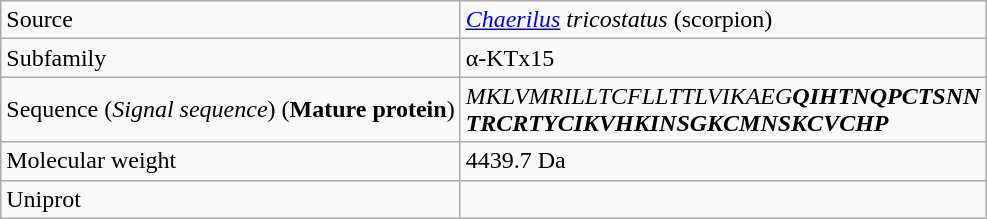<table class="wikitable">
<tr>
<td>Source</td>
<td><em><a href='#'>Chaerilus</a> tricostatus</em> (scorpion)</td>
</tr>
<tr>
<td>Subfamily</td>
<td>α-KTx15</td>
</tr>
<tr>
<td>Sequence (<em>Signal sequence</em>) (<strong>Mature protein</strong>)</td>
<td><em>MKLVMRILLTCFLLTTLVIKAEG<strong><em>QIHTNQPCTSNN<strong><br></strong>TRCRTYCIKVHKINSGKCMNSKCVCHP<strong></td>
</tr>
<tr>
<td>Molecular weight</td>
<td>4439.7 Da</td>
</tr>
<tr>
<td>Uniprot</td>
<td></td>
</tr>
</table>
